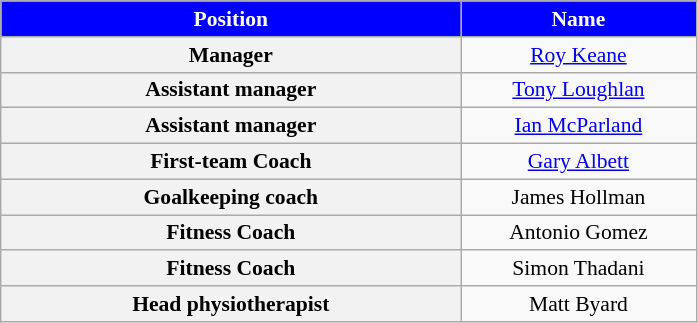<table class="wikitable"  style="text-align:center; font-size:90%; ">
<tr>
<th style="background:blue; color:white; width:300px;">Position</th>
<th style="background:blue; color:white; width:150px;">Name</th>
</tr>
<tr>
<th scope=row>Manager</th>
<td> <a href='#'>Roy Keane</a></td>
</tr>
<tr>
<th scope=row>Assistant manager</th>
<td> <a href='#'>Tony Loughlan</a></td>
</tr>
<tr>
<th scope=row>Assistant manager</th>
<td> <a href='#'>Ian McParland</a></td>
</tr>
<tr>
<th scope=row>First-team Coach</th>
<td> <a href='#'>Gary Albett</a></td>
</tr>
<tr>
<th scope=row>Goalkeeping coach</th>
<td> James Hollman</td>
</tr>
<tr>
<th scope=row>Fitness Coach</th>
<td> Antonio Gomez</td>
</tr>
<tr>
<th scope=row>Fitness Coach</th>
<td> Simon Thadani</td>
</tr>
<tr>
<th scope=row>Head physiotherapist</th>
<td> Matt Byard</td>
</tr>
</table>
